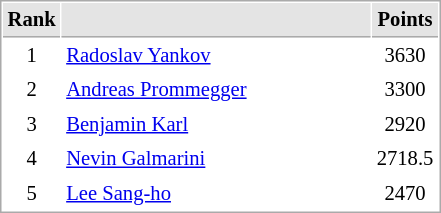<table cellspacing="1" cellpadding="3" style="border:1px solid #aaa; font-size:86%;">
<tr style="background:#e4e4e4;">
<th style="border-bottom:1px solid #aaa; width:10px;">Rank</th>
<th style="border-bottom:1px solid #aaa; width:200px;"></th>
<th style="border-bottom:1px solid #aaa; width:20px;">Points</th>
</tr>
<tr>
<td align=center>1</td>
<td> <a href='#'>Radoslav Yankov</a></td>
<td align=center>3630</td>
</tr>
<tr>
<td align=center>2</td>
<td> <a href='#'>Andreas Prommegger</a></td>
<td align=center>3300</td>
</tr>
<tr>
<td align=center>3</td>
<td> <a href='#'>Benjamin Karl</a></td>
<td align=center>2920</td>
</tr>
<tr>
<td align=center>4</td>
<td> <a href='#'>Nevin Galmarini</a></td>
<td align=center>2718.5</td>
</tr>
<tr>
<td align=center>5</td>
<td> <a href='#'>Lee Sang-ho</a></td>
<td align=center>2470</td>
</tr>
</table>
